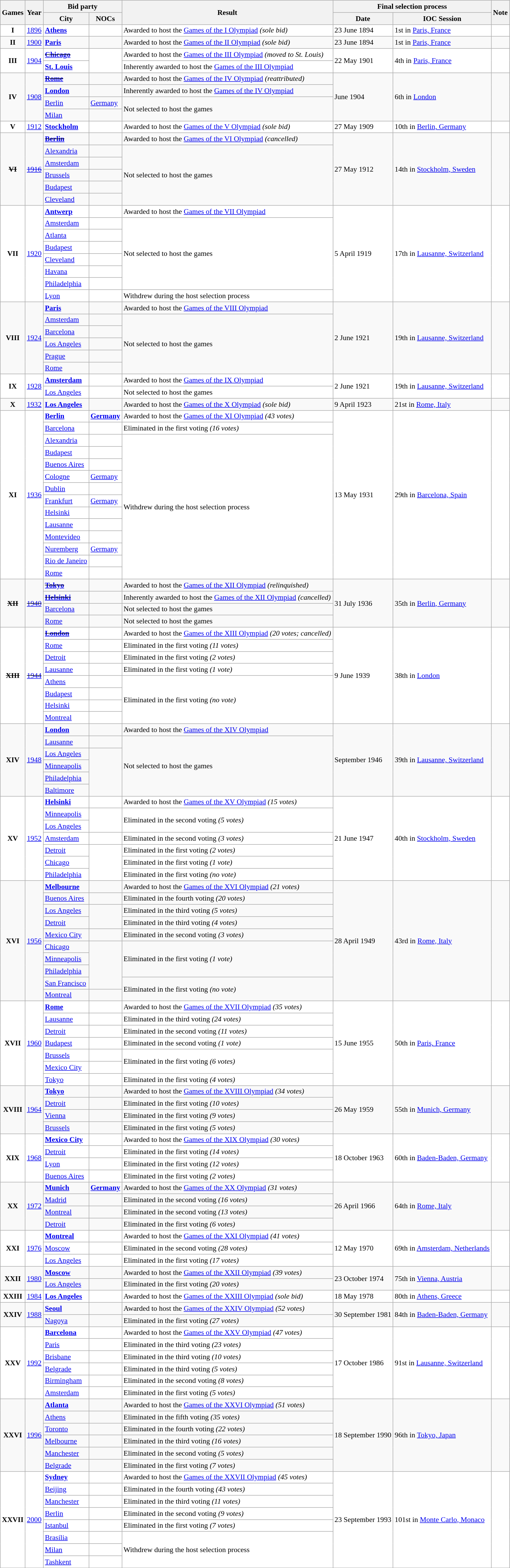<table class="sortable wikitable" style="font-size:90%">
<tr>
<th rowspan=2>Games</th>
<th rowspan=2>Year</th>
<th colspan=2>Bid party</th>
<th rowspan=2>Result</th>
<th colspan=2>Final selection process</th>
<th rowspan=2>Note</th>
</tr>
<tr>
<th>City</th>
<th>NOCs</th>
<th>Date</th>
<th>IOC Session</th>
</tr>
<tr bgcolor=white>
<td align=center><strong>I</strong></td>
<td align=center><a href='#'>1896</a></td>
<td><strong><a href='#'>Athens</a></strong></td>
<td><strong></strong></td>
<td>Awarded to host the <a href='#'>Games of the I Olympiad</a> <em>(sole bid)</em></td>
<td>23 June 1894</td>
<td>1st in <a href='#'>Paris, France</a></td>
<td align=center></td>
</tr>
<tr>
<td align=center><strong>II</strong></td>
<td align=center><a href='#'>1900</a></td>
<td><strong><a href='#'>Paris</a></strong></td>
<td><strong></strong></td>
<td>Awarded to host the <a href='#'>Games of the II Olympiad</a> <em>(sole bid)</em></td>
<td>23 June 1894</td>
<td>1st in <a href='#'>Paris, France</a></td>
<td align=center></td>
</tr>
<tr bgcolor=white>
<td rowspan=2 align=center><strong>III</strong></td>
<td rowspan=2 align=center><a href='#'>1904</a></td>
<td><s><strong><a href='#'>Chicago</a></strong></s></td>
<td rowspan="2"><strong></strong></td>
<td>Awarded to host the <a href='#'>Games of the III Olympiad</a> <em>(moved to St. Louis)</em></td>
<td rowspan=2>22 May 1901</td>
<td rowspan=2>4th in <a href='#'>Paris, France</a></td>
<td rowspan=2 align=center></td>
</tr>
<tr bgcolor=white>
<td><strong><a href='#'>St. Louis</a></strong></td>
<td>Inherently awarded to host the <a href='#'>Games of the III Olympiad</a></td>
</tr>
<tr>
<td rowspan=4 align=center><strong>IV</strong></td>
<td rowspan=4 align=center><a href='#'>1908</a></td>
<td><s><strong><a href='#'>Rome</a></strong></s></td>
<td><s><strong></strong></s></td>
<td>Awarded to host the <a href='#'>Games of the IV Olympiad</a> <em>(reattributed)</em></td>
<td rowspan=4>June 1904</td>
<td rowspan=4>6th in <a href='#'>London</a></td>
<td rowspan=4 align=center></td>
</tr>
<tr>
<td><strong><a href='#'>London</a></strong></td>
<td><strong></strong></td>
<td>Inherently awarded to host the <a href='#'>Games of the IV Olympiad</a></td>
</tr>
<tr>
<td><a href='#'>Berlin</a></td>
<td> <a href='#'>Germany</a></td>
<td rowspan="2">Not selected to host the games</td>
</tr>
<tr>
<td><a href='#'>Milan</a></td>
<td></td>
</tr>
<tr bgcolor=white>
<td align=center><strong>V</strong></td>
<td align=center><a href='#'>1912</a></td>
<td><strong><a href='#'>Stockholm</a></strong></td>
<td><strong></strong></td>
<td>Awarded to host the <a href='#'>Games of the V Olympiad</a> <em>(sole bid)</em></td>
<td>27 May 1909</td>
<td>10th in <a href='#'>Berlin, Germany</a></td>
<td align=center></td>
</tr>
<tr>
<td rowspan=6 align=center><s><strong>VI</strong></s></td>
<td rowspan=6 align=center><a href='#'><s>1916</s></a></td>
<td><s><strong><a href='#'>Berlin</a></strong></s></td>
<td><s><strong></strong></s></td>
<td>Awarded to host the <a href='#'>Games of the VI Olympiad</a> <em>(cancelled)</em></td>
<td rowspan=6>27 May 1912</td>
<td rowspan=6>14th in <a href='#'>Stockholm, Sweden</a></td>
<td rowspan=6 align=center></td>
</tr>
<tr>
<td><a href='#'>Alexandria</a></td>
<td></td>
<td rowspan="5">Not selected to host the games</td>
</tr>
<tr>
<td><a href='#'>Amsterdam</a></td>
<td></td>
</tr>
<tr>
<td><a href='#'>Brussels</a></td>
<td></td>
</tr>
<tr>
<td><a href='#'>Budapest</a></td>
<td></td>
</tr>
<tr>
<td><a href='#'>Cleveland</a></td>
<td></td>
</tr>
<tr bgcolor=white>
<td rowspan=8 align=center><strong>VII</strong></td>
<td rowspan=8 align=center><a href='#'>1920</a></td>
<td><strong><a href='#'>Antwerp</a></strong></td>
<td><strong></strong></td>
<td>Awarded to host the <a href='#'>Games of the VII Olympiad</a></td>
<td rowspan=8>5 April 1919</td>
<td rowspan=8>17th in <a href='#'>Lausanne, Switzerland</a></td>
<td rowspan=8 align=center></td>
</tr>
<tr bgcolor=white>
<td><a href='#'>Amsterdam</a></td>
<td></td>
<td rowspan="6">Not selected to host the games</td>
</tr>
<tr bgcolor=white>
<td><a href='#'>Atlanta</a></td>
<td></td>
</tr>
<tr bgcolor=white>
<td><a href='#'>Budapest</a></td>
<td></td>
</tr>
<tr bgcolor=white>
<td><a href='#'>Cleveland</a></td>
<td></td>
</tr>
<tr bgcolor=white>
<td><a href='#'>Havana</a></td>
<td></td>
</tr>
<tr bgcolor=white>
<td><a href='#'>Philadelphia</a></td>
<td></td>
</tr>
<tr bgcolor=white>
<td><a href='#'>Lyon</a></td>
<td></td>
<td>Withdrew during the host selection process</td>
</tr>
<tr>
<td rowspan=6 align=center><strong>VIII</strong></td>
<td rowspan=6 align=center><a href='#'>1924</a></td>
<td><strong><a href='#'>Paris</a></strong></td>
<td><strong></strong></td>
<td>Awarded to host the <a href='#'>Games of the VIII Olympiad</a></td>
<td rowspan=6>2 June 1921</td>
<td rowspan=6>19th in <a href='#'>Lausanne, Switzerland</a></td>
<td rowspan=6 align=center></td>
</tr>
<tr>
<td><a href='#'>Amsterdam</a></td>
<td></td>
<td rowspan="5">Not selected to host the games</td>
</tr>
<tr>
<td><a href='#'>Barcelona</a></td>
<td></td>
</tr>
<tr>
<td><a href='#'>Los Angeles</a></td>
<td></td>
</tr>
<tr>
<td><a href='#'>Prague</a></td>
<td></td>
</tr>
<tr>
<td><a href='#'>Rome</a></td>
<td></td>
</tr>
<tr bgcolor=white>
<td rowspan=2 align=center><strong>IX</strong></td>
<td rowspan=2 align=center><a href='#'>1928</a></td>
<td><strong><a href='#'>Amsterdam</a></strong></td>
<td><strong></strong></td>
<td>Awarded to host the <a href='#'>Games of the IX Olympiad</a></td>
<td rowspan=2>2 June 1921</td>
<td rowspan=2>19th in <a href='#'>Lausanne, Switzerland</a></td>
<td rowspan=2 align=center></td>
</tr>
<tr bgcolor=white>
<td><a href='#'>Los Angeles</a></td>
<td></td>
<td>Not selected to host the games</td>
</tr>
<tr>
<td align=center><strong>X</strong></td>
<td align=center><a href='#'>1932</a></td>
<td><strong><a href='#'>Los Angeles</a></strong></td>
<td><strong></strong></td>
<td>Awarded to host the <a href='#'>Games of the X Olympiad</a> <em>(sole bid)</em></td>
<td>9 April 1923</td>
<td>21st in <a href='#'>Rome, Italy</a></td>
<td align=center></td>
</tr>
<tr bgcolor=white>
<td rowspan=14 align=center><strong>XI</strong></td>
<td rowspan=14 align=center><a href='#'>1936</a></td>
<td><strong><a href='#'>Berlin</a></strong></td>
<td><strong> <a href='#'>Germany</a></strong></td>
<td>Awarded to host the <a href='#'>Games of the XI Olympiad</a> <em>(43 votes)</em></td>
<td rowspan=14>13 May 1931</td>
<td rowspan=14>29th in <a href='#'>Barcelona, Spain</a></td>
<td rowspan=14 align=center></td>
</tr>
<tr bgcolor=white>
<td><a href='#'>Barcelona</a></td>
<td></td>
<td>Eliminated in the first voting <em>(16 votes)</em></td>
</tr>
<tr bgcolor=white>
<td><a href='#'>Alexandria</a></td>
<td></td>
<td rowspan="12">Withdrew during the host selection process</td>
</tr>
<tr bgcolor=white>
<td><a href='#'>Budapest</a></td>
<td></td>
</tr>
<tr bgcolor=white>
<td><a href='#'>Buenos Aires</a></td>
<td></td>
</tr>
<tr bgcolor=white>
<td><a href='#'>Cologne</a></td>
<td> <a href='#'>Germany</a></td>
</tr>
<tr bgcolor=white>
<td><a href='#'>Dublin</a></td>
<td></td>
</tr>
<tr bgcolor=white>
<td><a href='#'>Frankfurt</a></td>
<td> <a href='#'>Germany</a></td>
</tr>
<tr bgcolor=white>
<td><a href='#'>Helsinki</a></td>
<td></td>
</tr>
<tr bgcolor=white>
<td><a href='#'>Lausanne</a></td>
<td></td>
</tr>
<tr bgcolor=white>
<td><a href='#'>Montevideo</a></td>
<td></td>
</tr>
<tr bgcolor=white>
<td><a href='#'>Nuremberg</a></td>
<td> <a href='#'>Germany</a></td>
</tr>
<tr bgcolor=white>
<td><a href='#'>Rio de Janeiro</a></td>
<td></td>
</tr>
<tr bgcolor=white>
<td><a href='#'>Rome</a></td>
<td></td>
</tr>
<tr>
<td rowspan=4 align=center><strong><s>XII</s></strong></td>
<td rowspan=4 align=center><s><a href='#'>1940</a></s></td>
<td><strong><s><a href='#'>Tokyo</a></s></strong></td>
<td><strong><s></s></strong></td>
<td>Awarded to host the <a href='#'>Games of the XII Olympiad</a> <em>(relinquished)</em></td>
<td rowspan=4>31 July 1936</td>
<td rowspan=4>35th in <a href='#'>Berlin, Germany</a></td>
<td rowspan=4 align=center></td>
</tr>
<tr>
<td><strong><s><a href='#'>Helsinki</a></s></strong></td>
<td><strong><s></s></strong></td>
<td>Inherently awarded to host the <a href='#'>Games of the XII Olympiad</a> <em>(cancelled)</em></td>
</tr>
<tr>
<td><a href='#'>Barcelona</a></td>
<td></td>
<td>Not selected to host the games</td>
</tr>
<tr>
<td><a href='#'>Rome</a></td>
<td></td>
<td>Not selected to host the games</td>
</tr>
<tr bgcolor=white>
<td rowspan=8 align=center><strong><s>XIII</s></strong></td>
<td rowspan=8 align=center><s><a href='#'>1944</a></s></td>
<td><strong><s><a href='#'>London</a></s></strong></td>
<td><strong><s></s></strong></td>
<td>Awarded to host the <a href='#'>Games of the XIII Olympiad</a> <em>(20 votes; cancelled)</em></td>
<td rowspan=8>9 June 1939</td>
<td rowspan=8>38th in <a href='#'>London</a></td>
<td rowspan=8 align=center></td>
</tr>
<tr bgcolor=white>
<td><a href='#'>Rome</a></td>
<td></td>
<td>Eliminated in the first voting <em>(11 votes)</em></td>
</tr>
<tr bgcolor=white>
<td><a href='#'>Detroit</a></td>
<td></td>
<td>Eliminated in the first voting <em>(2 votes)</em></td>
</tr>
<tr bgcolor=white>
<td><a href='#'>Lausanne</a></td>
<td></td>
<td>Eliminated in the first voting <em>(1 vote)</em></td>
</tr>
<tr bgcolor=white>
<td><a href='#'>Athens</a></td>
<td></td>
<td rowspan="4">Eliminated in the first voting <em>(no vote)</em></td>
</tr>
<tr bgcolor=white>
<td><a href='#'>Budapest</a></td>
<td></td>
</tr>
<tr bgcolor=white>
<td><a href='#'>Helsinki</a></td>
<td></td>
</tr>
<tr bgcolor=white>
<td><a href='#'>Montreal</a></td>
<td></td>
</tr>
<tr>
<td rowspan=6 align=center><strong>XIV</strong></td>
<td rowspan=6 align=center><a href='#'>1948</a></td>
<td><strong><a href='#'>London</a></strong></td>
<td><strong></strong></td>
<td>Awarded to host the <a href='#'>Games of the XIV Olympiad</a></td>
<td rowspan=6>September 1946</td>
<td rowspan=6>39th in <a href='#'>Lausanne, Switzerland</a></td>
<td rowspan=6 align=center></td>
</tr>
<tr>
<td><a href='#'>Lausanne</a></td>
<td></td>
<td rowspan="5">Not selected to host the games</td>
</tr>
<tr>
<td><a href='#'>Los Angeles</a></td>
<td rowspan="4"></td>
</tr>
<tr>
<td><a href='#'>Minneapolis</a></td>
</tr>
<tr>
<td><a href='#'>Philadelphia</a></td>
</tr>
<tr>
<td><a href='#'>Baltimore</a></td>
</tr>
<tr bgcolor=white>
<td rowspan=7 align=center><strong>XV</strong></td>
<td rowspan=7 align=center><a href='#'>1952</a></td>
<td><strong><a href='#'>Helsinki</a></strong></td>
<td><strong></strong></td>
<td>Awarded to host the <a href='#'>Games of the XV Olympiad</a>  <em>(15 votes)</em></td>
<td rowspan=7>21 June 1947</td>
<td rowspan=7>40th in <a href='#'>Stockholm, Sweden</a></td>
<td rowspan=7 align=center></td>
</tr>
<tr bgcolor=white>
<td><a href='#'>Minneapolis</a></td>
<td rowspan="2"></td>
<td rowspan="2">Eliminated in the second voting <em>(5 votes)</em></td>
</tr>
<tr bgcolor=white>
<td><a href='#'>Los Angeles</a></td>
</tr>
<tr bgcolor=white>
<td><a href='#'>Amsterdam</a></td>
<td></td>
<td>Eliminated in the second voting <em>(3 votes)</em></td>
</tr>
<tr bgcolor=white>
<td><a href='#'>Detroit</a></td>
<td rowspan="3"></td>
<td>Eliminated in the first voting <em>(2 votes)</em></td>
</tr>
<tr bgcolor=white>
<td><a href='#'>Chicago</a></td>
<td>Eliminated in the first voting <em>(1 vote)</em></td>
</tr>
<tr bgcolor=white>
<td><a href='#'>Philadelphia</a></td>
<td>Eliminated in the first voting <em>(no vote)</em></td>
</tr>
<tr>
<td rowspan=10 align=center><strong>XVI</strong></td>
<td rowspan=10 align=center><a href='#'>1956</a></td>
<td><strong><a href='#'>Melbourne</a></strong></td>
<td><strong></strong></td>
<td>Awarded to host the <a href='#'>Games of the XVI Olympiad</a>  <em>(21 votes)</em></td>
<td rowspan=10>28 April 1949</td>
<td rowspan=10>43rd in <a href='#'>Rome, Italy</a></td>
<td rowspan=10 align=center></td>
</tr>
<tr>
<td><a href='#'>Buenos Aires</a></td>
<td></td>
<td>Eliminated in the fourth voting <em>(20 votes)</em></td>
</tr>
<tr>
<td><a href='#'>Los Angeles</a></td>
<td rowspan="2"></td>
<td>Eliminated in the third voting <em>(5 votes)</em></td>
</tr>
<tr>
<td><a href='#'>Detroit</a></td>
<td>Eliminated in the third voting <em>(4 votes)</em></td>
</tr>
<tr>
<td><a href='#'>Mexico City</a></td>
<td></td>
<td>Eliminated in the second voting <em>(3 votes)</em></td>
</tr>
<tr>
<td><a href='#'>Chicago</a></td>
<td rowspan="4"></td>
<td rowspan="3">Eliminated in the first voting <em>(1 vote)</em></td>
</tr>
<tr>
<td><a href='#'>Minneapolis</a></td>
</tr>
<tr>
<td><a href='#'>Philadelphia</a></td>
</tr>
<tr>
<td><a href='#'>San Francisco</a></td>
<td rowspan="2">Eliminated in the first voting <em>(no vote)</em></td>
</tr>
<tr>
<td><a href='#'>Montreal</a></td>
<td></td>
</tr>
<tr bgcolor=white>
<td rowspan=7 align=center><strong>XVII</strong></td>
<td rowspan=7 align=center><a href='#'>1960</a></td>
<td><strong><a href='#'>Rome</a></strong></td>
<td><strong></strong></td>
<td>Awarded to host the <a href='#'>Games of the XVII Olympiad</a>  <em>(35 votes)</em></td>
<td rowspan=7>15 June 1955</td>
<td rowspan=7>50th in <a href='#'>Paris, France</a></td>
<td rowspan=7 align=center></td>
</tr>
<tr bgcolor=white>
<td><a href='#'>Lausanne</a></td>
<td></td>
<td>Eliminated in the third voting <em>(24 votes)</em></td>
</tr>
<tr bgcolor=white>
<td><a href='#'>Detroit</a></td>
<td></td>
<td>Eliminated in the second voting <em>(11 votes)</em></td>
</tr>
<tr bgcolor=white>
<td><a href='#'>Budapest</a></td>
<td></td>
<td>Eliminated in the second voting <em>(1 vote)</em></td>
</tr>
<tr bgcolor=white>
<td><a href='#'>Brussels</a></td>
<td></td>
<td rowspan="2">Eliminated in the first voting <em>(6 votes)</em></td>
</tr>
<tr bgcolor=white>
<td><a href='#'>Mexico City</a></td>
<td></td>
</tr>
<tr bgcolor=white>
<td><a href='#'>Tokyo</a></td>
<td></td>
<td>Eliminated in the first voting <em>(4 votes)</em></td>
</tr>
<tr>
<td rowspan=4 align=center><strong>XVIII</strong></td>
<td rowspan=4 align=center><a href='#'>1964</a></td>
<td><strong><a href='#'>Tokyo</a></strong></td>
<td><strong></strong></td>
<td>Awarded to host the <a href='#'>Games of the XVIII Olympiad</a>  <em>(34 votes)</em></td>
<td rowspan=4>26 May 1959</td>
<td rowspan=4>55th in <a href='#'>Munich, Germany</a></td>
<td rowspan=4 align=center></td>
</tr>
<tr>
<td><a href='#'>Detroit</a></td>
<td></td>
<td>Eliminated in the first voting <em>(10 votes)</em></td>
</tr>
<tr>
<td><a href='#'>Vienna</a></td>
<td></td>
<td>Eliminated in the first voting <em>(9 votes)</em></td>
</tr>
<tr>
<td><a href='#'>Brussels</a></td>
<td></td>
<td>Eliminated in the first voting <em>(5 votes)</em></td>
</tr>
<tr bgcolor=white>
<td rowspan=4 align=center><strong>XIX</strong></td>
<td rowspan=4 align=center><a href='#'>1968</a></td>
<td><strong><a href='#'>Mexico City</a></strong></td>
<td><strong></strong></td>
<td>Awarded to host the <a href='#'>Games of the XIX Olympiad</a>  <em>(30 votes)</em></td>
<td rowspan=4>18 October 1963</td>
<td rowspan=4>60th in <a href='#'>Baden-Baden, Germany</a></td>
<td rowspan=4 align=center></td>
</tr>
<tr bgcolor=white>
<td><a href='#'>Detroit</a></td>
<td></td>
<td>Eliminated in the first voting <em>(14 votes)</em></td>
</tr>
<tr bgcolor=white>
<td><a href='#'>Lyon</a></td>
<td></td>
<td>Eliminated in the first voting <em>(12 votes)</em></td>
</tr>
<tr bgcolor=white>
<td><a href='#'>Buenos Aires</a></td>
<td></td>
<td>Eliminated in the first voting <em>(2 votes)</em></td>
</tr>
<tr>
<td rowspan=4 align=center><strong>XX</strong></td>
<td rowspan=4 align=center><a href='#'>1972</a></td>
<td><strong><a href='#'>Munich</a></strong></td>
<td><strong> <a href='#'>Germany</a></strong></td>
<td>Awarded to host the <a href='#'>Games of the XX Olympiad</a>  <em>(31 votes)</em></td>
<td rowspan=4>26 April 1966</td>
<td rowspan=4>64th in <a href='#'>Rome, Italy</a></td>
<td rowspan=4 align=center></td>
</tr>
<tr>
<td><a href='#'>Madrid</a></td>
<td></td>
<td>Eliminated in the second voting <em>(16 votes)</em></td>
</tr>
<tr>
<td><a href='#'>Montreal</a></td>
<td></td>
<td>Eliminated in the second voting <em>(13 votes)</em></td>
</tr>
<tr>
<td><a href='#'>Detroit</a></td>
<td></td>
<td>Eliminated in the first voting <em>(6 votes)</em></td>
</tr>
<tr bgcolor=white>
<td rowspan=3 align=center><strong>XXI</strong></td>
<td rowspan=3 align=center><a href='#'>1976</a></td>
<td><strong><a href='#'>Montreal</a></strong></td>
<td><strong></strong></td>
<td>Awarded to host the <a href='#'>Games of the XXI Olympiad</a>  <em>(41 votes)</em></td>
<td rowspan=3>12 May 1970</td>
<td rowspan=3>69th in <a href='#'>Amsterdam, Netherlands</a></td>
<td rowspan=3 align=center></td>
</tr>
<tr bgcolor=white>
<td><a href='#'>Moscow</a></td>
<td></td>
<td>Eliminated in the second voting <em>(28 votes)</em></td>
</tr>
<tr bgcolor=white>
<td><a href='#'>Los Angeles</a></td>
<td></td>
<td>Eliminated in the first voting <em>(17 votes)</em></td>
</tr>
<tr>
<td rowspan=2 align=center><strong>XXII</strong></td>
<td rowspan=2 align=center><a href='#'>1980</a></td>
<td><strong><a href='#'>Moscow</a></strong></td>
<td><strong></strong></td>
<td>Awarded to host the <a href='#'>Games of the XXII Olympiad</a>  <em>(39 votes)</em></td>
<td rowspan=2>23 October 1974</td>
<td rowspan=2>75th in <a href='#'>Vienna, Austria</a></td>
<td rowspan=2 align=center></td>
</tr>
<tr>
<td><a href='#'>Los Angeles</a></td>
<td></td>
<td>Eliminated in the first voting <em>(20 votes)</em></td>
</tr>
<tr bgcolor=white>
<td align=center><strong>XXIII</strong></td>
<td align=center><a href='#'>1984</a></td>
<td><strong><a href='#'>Los Angeles</a></strong></td>
<td><strong></strong></td>
<td>Awarded to host the <a href='#'>Games of the XXIII Olympiad</a>  <em>(sole bid)</em></td>
<td>18 May 1978</td>
<td>80th in <a href='#'>Athens, Greece</a></td>
<td align=center></td>
</tr>
<tr>
<td rowspan=2 align=center><strong>XXIV</strong></td>
<td rowspan=2 align=center><a href='#'>1988</a></td>
<td><strong><a href='#'>Seoul</a></strong></td>
<td><strong></strong></td>
<td>Awarded to host the <a href='#'>Games of the XXIV Olympiad</a>  <em>(52 votes)</em></td>
<td rowspan=2>30 September 1981</td>
<td rowspan=2>84th in <a href='#'>Baden-Baden, Germany</a></td>
<td rowspan=2 align=center></td>
</tr>
<tr>
<td><a href='#'>Nagoya</a></td>
<td></td>
<td>Eliminated in the first voting <em>(27 votes)</em></td>
</tr>
<tr bgcolor=white>
<td rowspan=6 align=center><strong>XXV</strong></td>
<td rowspan=6 align=center><a href='#'>1992</a></td>
<td><strong><a href='#'>Barcelona</a></strong></td>
<td><strong></strong></td>
<td>Awarded to host the <a href='#'>Games of the XXV Olympiad</a>  <em>(47 votes)</em></td>
<td rowspan=6>17 October 1986</td>
<td rowspan=6>91st in <a href='#'>Lausanne, Switzerland</a></td>
<td rowspan=6 align=center></td>
</tr>
<tr bgcolor=white>
<td><a href='#'>Paris</a></td>
<td></td>
<td>Eliminated in the third voting <em>(23 votes)</em></td>
</tr>
<tr bgcolor=white>
<td><a href='#'>Brisbane</a></td>
<td></td>
<td>Eliminated in the third voting <em>(10 votes)</em></td>
</tr>
<tr bgcolor=white>
<td><a href='#'>Belgrade</a></td>
<td></td>
<td>Eliminated in the third voting <em>(5 votes)</em></td>
</tr>
<tr bgcolor=white>
<td><a href='#'>Birmingham</a></td>
<td></td>
<td>Eliminated in the second voting <em>(8 votes)</em></td>
</tr>
<tr bgcolor=white>
<td><a href='#'>Amsterdam</a></td>
<td></td>
<td>Eliminated in the first voting <em>(5 votes)</em></td>
</tr>
<tr>
<td rowspan=6 align=center><strong>XXVI</strong></td>
<td rowspan=6 align=center><a href='#'>1996</a></td>
<td><strong><a href='#'>Atlanta</a></strong></td>
<td><strong></strong></td>
<td>Awarded to host the <a href='#'>Games of the XXVI Olympiad</a>  <em>(51 votes)</em></td>
<td rowspan=6>18 September 1990</td>
<td rowspan=6>96th in <a href='#'>Tokyo, Japan</a></td>
<td rowspan=6 align=center></td>
</tr>
<tr>
<td><a href='#'>Athens</a></td>
<td></td>
<td>Eliminated in the fifth voting <em>(35 votes)</em></td>
</tr>
<tr>
<td><a href='#'>Toronto</a></td>
<td></td>
<td>Eliminated in the fourth voting <em>(22 votes)</em></td>
</tr>
<tr>
<td><a href='#'>Melbourne</a></td>
<td></td>
<td>Eliminated in the third voting <em>(16 votes)</em></td>
</tr>
<tr>
<td><a href='#'>Manchester</a></td>
<td></td>
<td>Eliminated in the second voting <em>(5 votes)</em></td>
</tr>
<tr>
<td><a href='#'>Belgrade</a></td>
<td></td>
<td>Eliminated in the first voting <em>(7 votes)</em></td>
</tr>
<tr bgcolor=white>
<td rowspan=8 align=center><strong>XXVII</strong></td>
<td rowspan=8 align=center><a href='#'>2000</a></td>
<td><strong><a href='#'>Sydney</a></strong></td>
<td><strong></strong></td>
<td>Awarded to host the <a href='#'>Games of the XXVII Olympiad</a>  <em>(45 votes)</em></td>
<td rowspan=8>23 September 1993</td>
<td rowspan=8>101st in <a href='#'>Monte Carlo, Monaco</a></td>
<td rowspan=8 align=center></td>
</tr>
<tr bgcolor=white>
<td><a href='#'>Beijing</a></td>
<td></td>
<td>Eliminated in the fourth voting <em>(43 votes)</em></td>
</tr>
<tr bgcolor=white>
<td><a href='#'>Manchester</a></td>
<td></td>
<td>Eliminated in the third voting <em>(11 votes)</em></td>
</tr>
<tr bgcolor=white>
<td><a href='#'>Berlin</a></td>
<td></td>
<td>Eliminated in the second voting <em>(9 votes)</em></td>
</tr>
<tr bgcolor=white>
<td><a href='#'>Istanbul</a></td>
<td></td>
<td>Eliminated in the first voting <em>(7 votes)</em></td>
</tr>
<tr bgcolor=white>
<td><a href='#'>Brasília</a></td>
<td></td>
<td rowspan="3">Withdrew during the host selection process</td>
</tr>
<tr bgcolor=white>
<td><a href='#'>Milan</a></td>
<td></td>
</tr>
<tr bgcolor=white>
<td><a href='#'>Tashkent</a></td>
<td></td>
</tr>
</table>
